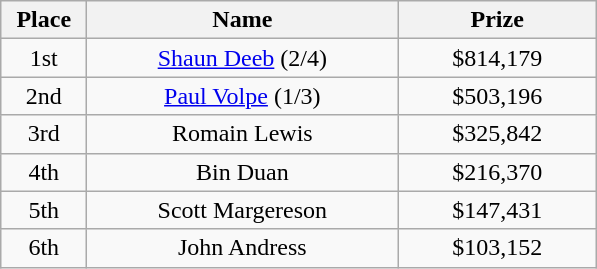<table class="wikitable">
<tr>
<th width="50">Place</th>
<th width="200">Name</th>
<th width="125">Prize</th>
</tr>
<tr>
<td align = "center">1st</td>
<td align = "center"><a href='#'>Shaun Deeb</a> (2/4)</td>
<td align = "center">$814,179</td>
</tr>
<tr>
<td align = "center">2nd</td>
<td align = "center"><a href='#'>Paul Volpe</a> (1/3)</td>
<td align = "center">$503,196</td>
</tr>
<tr>
<td align = "center">3rd</td>
<td align = "center">Romain Lewis</td>
<td align = "center">$325,842</td>
</tr>
<tr>
<td align = "center">4th</td>
<td align = "center">Bin Duan</td>
<td align = "center">$216,370</td>
</tr>
<tr>
<td align = "center">5th</td>
<td align = "center">Scott Margereson</td>
<td align = "center">$147,431</td>
</tr>
<tr>
<td align = "center">6th</td>
<td align = "center">John Andress</td>
<td align = "center">$103,152</td>
</tr>
</table>
